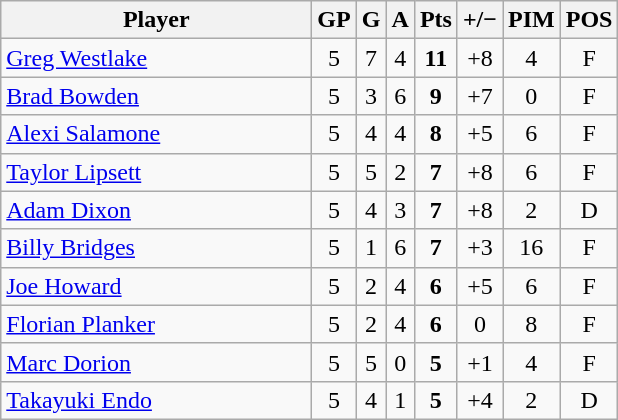<table class="wikitable sortable" style="text-align:center;">
<tr>
<th style="width:200px;">Player</th>
<th>GP</th>
<th>G</th>
<th>A</th>
<th>Pts</th>
<th>+/−</th>
<th>PIM</th>
<th>POS</th>
</tr>
<tr>
<td style="text-align:left;"> <a href='#'>Greg Westlake</a></td>
<td>5</td>
<td>7</td>
<td>4</td>
<td><strong>11</strong></td>
<td>+8</td>
<td>4</td>
<td>F</td>
</tr>
<tr>
<td style="text-align:left;"> <a href='#'>Brad Bowden</a></td>
<td>5</td>
<td>3</td>
<td>6</td>
<td><strong>9</strong></td>
<td>+7</td>
<td>0</td>
<td>F</td>
</tr>
<tr>
<td style="text-align:left;"> <a href='#'>Alexi Salamone</a></td>
<td>5</td>
<td>4</td>
<td>4</td>
<td><strong>8</strong></td>
<td>+5</td>
<td>6</td>
<td>F</td>
</tr>
<tr>
<td style="text-align:left;"> <a href='#'>Taylor Lipsett</a></td>
<td>5</td>
<td>5</td>
<td>2</td>
<td><strong>7</strong></td>
<td>+8</td>
<td>6</td>
<td>F</td>
</tr>
<tr>
<td style="text-align:left;"> <a href='#'>Adam Dixon</a></td>
<td>5</td>
<td>4</td>
<td>3</td>
<td><strong>7</strong></td>
<td>+8</td>
<td>2</td>
<td>D</td>
</tr>
<tr>
<td style="text-align:left;"> <a href='#'>Billy Bridges</a></td>
<td>5</td>
<td>1</td>
<td>6</td>
<td><strong>7</strong></td>
<td>+3</td>
<td>16</td>
<td>F</td>
</tr>
<tr>
<td style="text-align:left;"> <a href='#'>Joe Howard</a></td>
<td>5</td>
<td>2</td>
<td>4</td>
<td><strong>6</strong></td>
<td>+5</td>
<td>6</td>
<td>F</td>
</tr>
<tr>
<td style="text-align:left;"> <a href='#'>Florian Planker</a></td>
<td>5</td>
<td>2</td>
<td>4</td>
<td><strong>6</strong></td>
<td>0</td>
<td>8</td>
<td>F</td>
</tr>
<tr>
<td style="text-align:left;"> <a href='#'>Marc Dorion</a></td>
<td>5</td>
<td>5</td>
<td>0</td>
<td><strong>5</strong></td>
<td>+1</td>
<td>4</td>
<td>F</td>
</tr>
<tr>
<td style="text-align:left;"> <a href='#'>Takayuki Endo</a></td>
<td>5</td>
<td>4</td>
<td>1</td>
<td><strong>5</strong></td>
<td>+4</td>
<td>2</td>
<td>D</td>
</tr>
</table>
